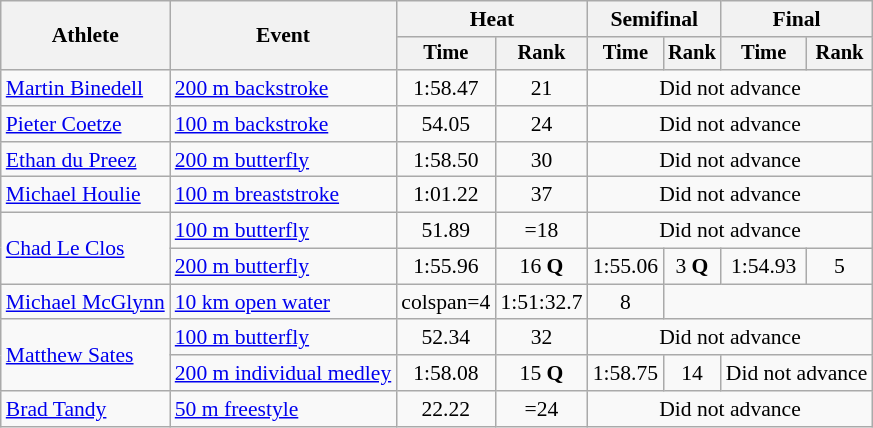<table class=wikitable style="font-size:90%">
<tr>
<th rowspan="2">Athlete</th>
<th rowspan="2">Event</th>
<th colspan="2">Heat</th>
<th colspan="2">Semifinal</th>
<th colspan="2">Final</th>
</tr>
<tr style="font-size:95%">
<th>Time</th>
<th>Rank</th>
<th>Time</th>
<th>Rank</th>
<th>Time</th>
<th>Rank</th>
</tr>
<tr align=center>
<td align=left><a href='#'>Martin Binedell</a></td>
<td align=left><a href='#'>200 m backstroke</a></td>
<td>1:58.47</td>
<td>21</td>
<td colspan="4">Did not advance</td>
</tr>
<tr align=center>
<td align=left><a href='#'>Pieter Coetze</a></td>
<td align=left><a href='#'>100 m backstroke</a></td>
<td>54.05</td>
<td>24</td>
<td colspan="4">Did not advance</td>
</tr>
<tr align=center>
<td align=left><a href='#'>Ethan du Preez</a></td>
<td align=left><a href='#'>200 m butterfly</a></td>
<td>1:58.50</td>
<td>30</td>
<td colspan="4">Did not advance</td>
</tr>
<tr align=center>
<td align=left><a href='#'>Michael Houlie</a></td>
<td align=left><a href='#'>100 m breaststroke</a></td>
<td>1:01.22</td>
<td>37</td>
<td colspan="4">Did not advance</td>
</tr>
<tr align=center>
<td align=left rowspan=2><a href='#'>Chad Le Clos</a></td>
<td align=left><a href='#'>100 m butterfly</a></td>
<td>51.89</td>
<td>=18</td>
<td colspan="4">Did not advance</td>
</tr>
<tr align=center>
<td align=left><a href='#'>200 m butterfly</a></td>
<td>1:55.96</td>
<td>16 <strong>Q</strong></td>
<td>1:55.06</td>
<td>3 <strong>Q</strong></td>
<td>1:54.93</td>
<td>5</td>
</tr>
<tr align=center>
<td align=left><a href='#'>Michael McGlynn</a></td>
<td align=left><a href='#'>10 km open water</a></td>
<td>colspan=4 </td>
<td>1:51:32.7</td>
<td>8</td>
</tr>
<tr align=center>
<td align=left rowspan=2><a href='#'>Matthew Sates</a></td>
<td align=left><a href='#'>100 m butterfly</a></td>
<td>52.34</td>
<td>32</td>
<td colspan="4">Did not advance</td>
</tr>
<tr align=center>
<td align=left><a href='#'>200 m individual medley</a></td>
<td>1:58.08</td>
<td>15 <strong>Q</strong></td>
<td>1:58.75</td>
<td>14</td>
<td colspan="2">Did not advance</td>
</tr>
<tr align=center>
<td align=left><a href='#'>Brad Tandy</a></td>
<td align=left><a href='#'>50 m freestyle</a></td>
<td>22.22</td>
<td>=24</td>
<td colspan="4">Did not advance</td>
</tr>
</table>
